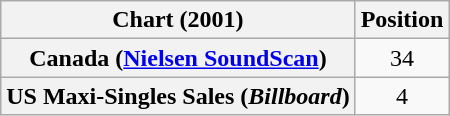<table class="wikitable plainrowheaders" style="text-align:center">
<tr>
<th scope="col">Chart (2001)</th>
<th scope="col">Position</th>
</tr>
<tr>
<th scope="row">Canada (<a href='#'>Nielsen SoundScan</a>)</th>
<td>34</td>
</tr>
<tr>
<th scope="row">US Maxi-Singles Sales (<em>Billboard</em>)</th>
<td>4</td>
</tr>
</table>
